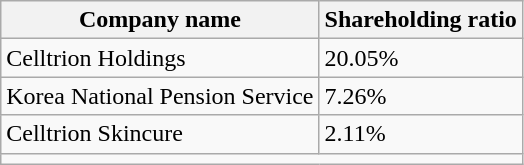<table class="wikitable">
<tr>
<th>Company name</th>
<th>Shareholding ratio</th>
</tr>
<tr>
<td>Celltrion Holdings</td>
<td>20.05%</td>
</tr>
<tr>
<td>Korea National Pension Service</td>
<td>7.26%</td>
</tr>
<tr>
<td>Celltrion Skincure</td>
<td>2.11%</td>
</tr>
<tr>
<td colspan="2"></td>
</tr>
</table>
